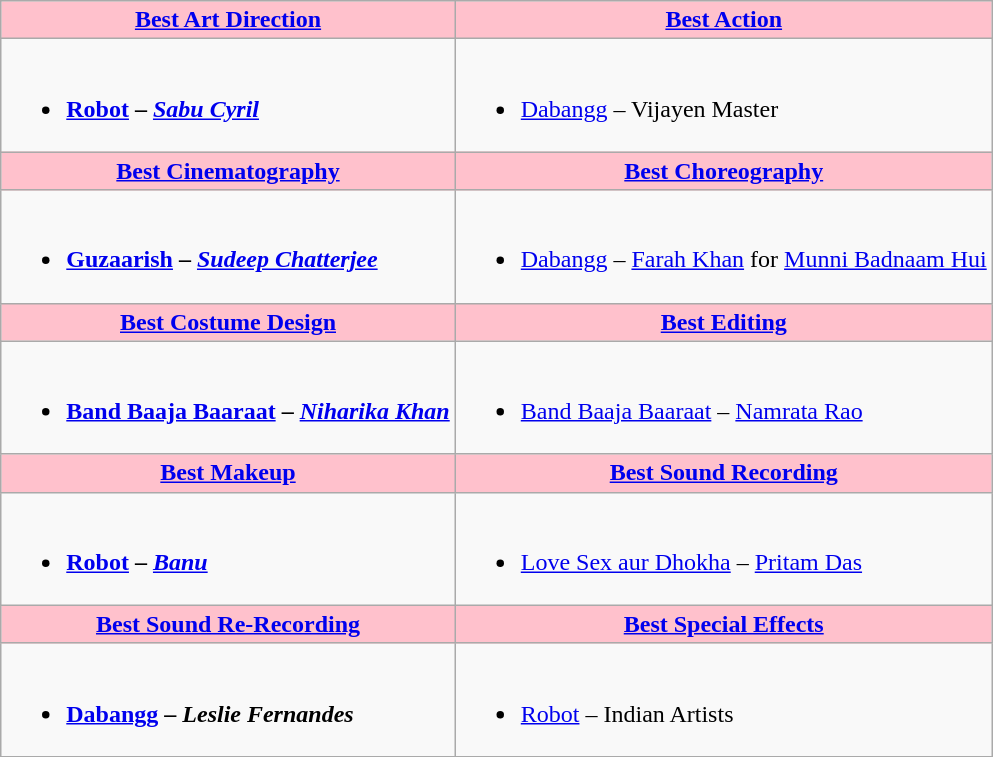<table class=wikitable style="width=150%">
<tr>
<th style="background:#FFC1CC;" ! style="width=50%"><a href='#'>Best Art Direction</a></th>
<th style="background:#FFC1CC;" ! style="width=50%"><a href='#'>Best Action</a></th>
</tr>
<tr>
<td valign="top"><br><ul><li><strong><a href='#'>Robot</a> – <em><a href='#'>Sabu Cyril</a><strong><em></li></ul></td>
<td valign="top"><br><ul><li></strong><a href='#'>Dabangg</a> – </em>Vijayen Master</em></strong></li></ul></td>
</tr>
<tr>
<th style="background:#FFC1CC;" ! style="width=50%"><a href='#'>Best Cinematography</a></th>
<th style="background:#FFC1CC;" ! style="width=50%"><a href='#'>Best Choreography</a></th>
</tr>
<tr>
<td valign="top"><br><ul><li><strong><a href='#'>Guzaarish</a> – <em><a href='#'>Sudeep Chatterjee</a><strong><em></li></ul></td>
<td valign="top"><br><ul><li></strong><a href='#'>Dabangg</a> – </em><a href='#'>Farah Khan</a> for <a href='#'>Munni Badnaam Hui</a></em></strong></li></ul></td>
</tr>
<tr>
<th style="background:#FFC1CC;" ! style="width=50%"><a href='#'>Best Costume Design</a></th>
<th style="background:#FFC1CC;" ! style="width=50%"><a href='#'>Best Editing</a></th>
</tr>
<tr>
<td valign="top"><br><ul><li><strong><a href='#'>Band Baaja Baaraat</a> – <em><a href='#'>Niharika Khan</a><strong><em></li></ul></td>
<td valign="top"><br><ul><li></strong><a href='#'>Band Baaja Baaraat</a> – </em><a href='#'>Namrata Rao</a></em></strong></li></ul></td>
</tr>
<tr>
<th style="background:#FFC1CC;" ! style="width=50%"><a href='#'>Best Makeup</a></th>
<th style="background:#FFC1CC;" ! style="width=50%"><a href='#'>Best Sound Recording</a></th>
</tr>
<tr>
<td valign="top"><br><ul><li><strong><a href='#'>Robot</a> – <em><a href='#'>Banu</a><strong><em></li></ul></td>
<td valign="top"><br><ul><li></strong><a href='#'>Love Sex aur Dhokha</a> – </em><a href='#'>Pritam Das</a></em></strong></li></ul></td>
</tr>
<tr>
<th style="background:#FFC1CC;" ! style="width=50%"><a href='#'>Best Sound Re-Recording</a></th>
<th style="background:#FFC1CC;" ! style="width=50%"><a href='#'>Best Special Effects</a></th>
</tr>
<tr>
<td valign="top"><br><ul><li><strong><a href='#'>Dabangg</a> – <em>Leslie Fernandes<strong><em></li></ul></td>
<td valign="top"><br><ul><li></strong><a href='#'>Robot</a> – </em>Indian Artists</em></strong></li></ul></td>
</tr>
</table>
